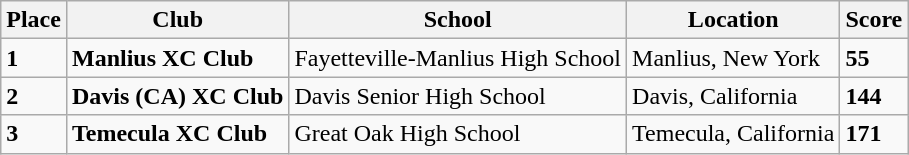<table class="wikitable">
<tr>
<th>Place</th>
<th>Club</th>
<th>School</th>
<th>Location</th>
<th>Score</th>
</tr>
<tr>
<td><strong>1</strong></td>
<td><strong> Manlius XC Club </strong></td>
<td>Fayetteville-Manlius High School</td>
<td>Manlius, New York</td>
<td><strong> 55 </strong></td>
</tr>
<tr>
<td><strong>2</strong></td>
<td><strong> Davis (CA) XC Club </strong></td>
<td>Davis Senior High School</td>
<td>Davis, California</td>
<td><strong> 144 </strong></td>
</tr>
<tr>
<td><strong>3</strong></td>
<td><strong> Temecula XC Club </strong></td>
<td>Great Oak High School</td>
<td>Temecula, California</td>
<td><strong> 171 </strong></td>
</tr>
</table>
